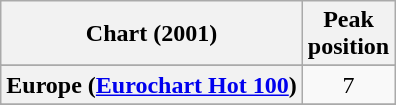<table class="wikitable sortable plainrowheaders" style="text-align:center">
<tr>
<th>Chart (2001)</th>
<th>Peak<br>position</th>
</tr>
<tr>
</tr>
<tr>
</tr>
<tr>
</tr>
<tr>
<th scope="row">Europe (<a href='#'>Eurochart Hot 100</a>)</th>
<td>7</td>
</tr>
<tr>
</tr>
<tr>
</tr>
<tr>
</tr>
<tr>
</tr>
<tr>
</tr>
<tr>
</tr>
<tr>
</tr>
</table>
